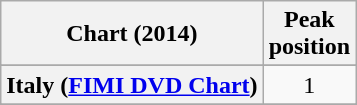<table class="wikitable sortable plainrowheaders">
<tr>
<th>Chart (2014)</th>
<th>Peak<br>position</th>
</tr>
<tr>
</tr>
<tr>
<th scope="row">Italy (<a href='#'>FIMI DVD Chart</a>)</th>
<td align="center">1</td>
</tr>
<tr>
</tr>
<tr>
</tr>
<tr>
</tr>
<tr>
</tr>
</table>
